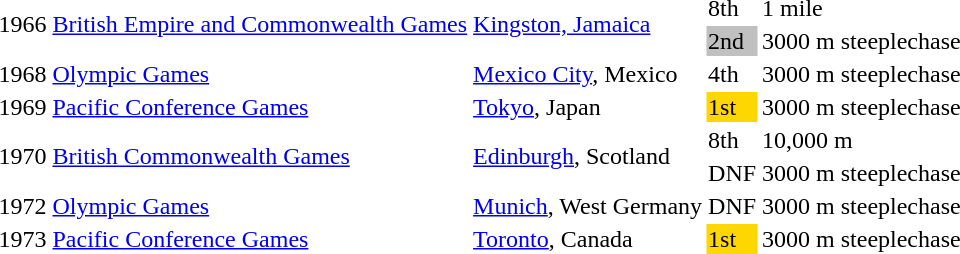<table>
<tr>
<td rowspan=2>1966</td>
<td rowspan=2><a href='#'>British Empire and Commonwealth Games</a></td>
<td rowspan=2><a href='#'>Kingston, Jamaica</a></td>
<td>8th</td>
<td>1 mile</td>
</tr>
<tr>
<td bgcolor="silver">2nd</td>
<td>3000 m steeplechase</td>
</tr>
<tr>
<td>1968</td>
<td><a href='#'>Olympic Games</a></td>
<td><a href='#'>Mexico City</a>, Mexico</td>
<td>4th</td>
<td>3000 m steeplechase</td>
</tr>
<tr>
<td>1969</td>
<td><a href='#'>Pacific Conference Games</a></td>
<td><a href='#'>Tokyo</a>, Japan</td>
<td bgcolor="gold">1st</td>
<td>3000 m steeplechase</td>
</tr>
<tr>
<td rowspan=2>1970</td>
<td rowspan=2><a href='#'>British Commonwealth Games</a></td>
<td rowspan=2><a href='#'>Edinburgh</a>, Scotland</td>
<td>8th</td>
<td>10,000 m</td>
</tr>
<tr>
<td>DNF</td>
<td>3000 m steeplechase</td>
</tr>
<tr>
<td>1972</td>
<td><a href='#'>Olympic Games</a></td>
<td><a href='#'>Munich</a>, West Germany</td>
<td>DNF</td>
<td>3000 m steeplechase</td>
</tr>
<tr>
<td>1973</td>
<td><a href='#'>Pacific Conference Games</a></td>
<td><a href='#'>Toronto</a>, Canada</td>
<td bgcolor="gold">1st</td>
<td>3000 m steeplechase</td>
</tr>
</table>
